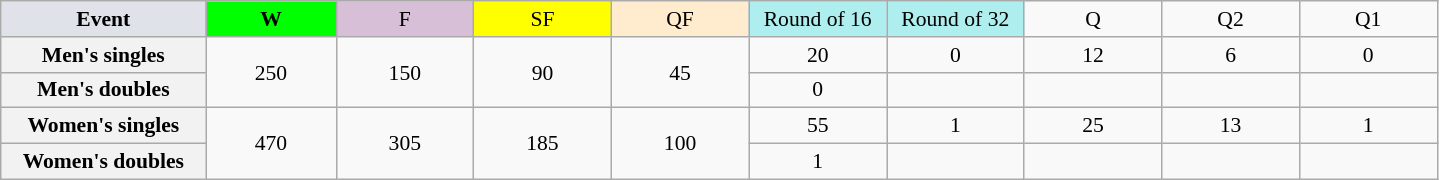<table class=wikitable style=font-size:90%;text-align:center>
<tr>
<td style="width:130px; background:#dfe2e9;"><strong>Event</strong></td>
<td style="width:80px; background:lime;"><strong>W</strong></td>
<td style="width:85px; background:thistle;">F</td>
<td style="width:85px; background:#ff0;">SF</td>
<td style="width:85px; background:#ffebcd;">QF</td>
<td style="width:85px; background:#afeeee;">Round of 16</td>
<td style="width:85px; background:#afeeee;">Round of 32</td>
<td width=85>Q</td>
<td width=85>Q2</td>
<td width=85>Q1</td>
</tr>
<tr>
<th>Men's singles</th>
<td rowspan="2">250</td>
<td rowspan="2">150</td>
<td rowspan="2">90</td>
<td rowspan="2">45</td>
<td>20</td>
<td>0</td>
<td>12</td>
<td>6</td>
<td>0</td>
</tr>
<tr>
<th>Men's doubles</th>
<td>0</td>
<td></td>
<td></td>
<td></td>
<td></td>
</tr>
<tr>
<th>Women's singles</th>
<td rowspan="2">470</td>
<td rowspan="2">305</td>
<td rowspan="2">185</td>
<td rowspan="2">100</td>
<td>55</td>
<td>1</td>
<td>25</td>
<td>13</td>
<td>1</td>
</tr>
<tr>
<th>Women's doubles</th>
<td>1</td>
<td></td>
<td></td>
<td></td>
<td></td>
</tr>
</table>
